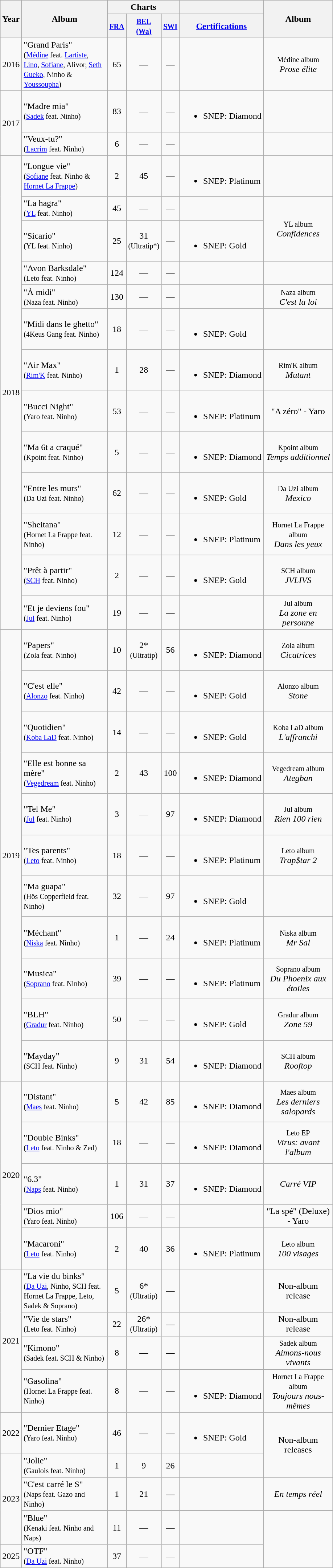<table class="wikitable">
<tr>
<th style="text-align:center; width:10px;" rowspan="2">Year</th>
<th rowspan="2" style="text-align:center; width:150px;">Album</th>
<th style="text-align:center;" colspan="3">Charts</th>
<th></th>
<th rowspan="2" style="text-align:center; width:120px;">Album</th>
</tr>
<tr>
<th width="20"><small><a href='#'>FRA</a></small><br></th>
<th width="20"><small><a href='#'>BEL<br>(Wa)</a></small><br></th>
<th width="20"><small><a href='#'>SWI</a></small><br></th>
<th><a href='#'>Certifications</a></th>
</tr>
<tr>
<td style="text-align:center;">2016</td>
<td>"Grand Paris"<br><small>(<a href='#'>Médine</a> feat. <a href='#'>Lartiste</a>, <a href='#'>Lino</a>, <a href='#'>Sofiane</a>, Alivor, <a href='#'>Seth Gueko</a>, Ninho & <a href='#'>Youssoupha</a>)</small></td>
<td style="text-align:center;">65</td>
<td style="text-align:center;">—</td>
<td style="text-align:center;">—</td>
<td></td>
<td style="text-align:center;"><small>Médine album</small><br><em>Prose élite</em></td>
</tr>
<tr>
<td style="text-align:center;" rowspan=2>2017</td>
<td>"Madre mia"<br><small>(<a href='#'>Sadek</a> feat. Ninho)</small></td>
<td style="text-align:center;">83</td>
<td style="text-align:center;">—</td>
<td style="text-align:center;">—</td>
<td><br><ul><li>SNEP: Diamond</li></ul></td>
<td style="text-align:center;"></td>
</tr>
<tr>
<td>"Veux-tu?"<br><small>(<a href='#'>Lacrim</a> feat. Ninho)</small></td>
<td style="text-align:center;">6</td>
<td style="text-align:center;">—</td>
<td style="text-align:center;">—</td>
<td></td>
<td style="text-align:center;"></td>
</tr>
<tr>
<td style="text-align:center;" rowspan=13>2018</td>
<td>"Longue vie"<br><small>(<a href='#'>Sofiane</a> feat. Ninho & <a href='#'>Hornet La Frappe</a>)</small></td>
<td style="text-align:center;">2</td>
<td style="text-align:center;">45</td>
<td style="text-align:center;">—</td>
<td><br><ul><li>SNEP: Platinum</li></ul></td>
<td style="text-align:center;"></td>
</tr>
<tr>
<td>"La hagra"<br><small>(<a href='#'>YL</a> feat. Ninho)</small></td>
<td style="text-align:center;">45</td>
<td style="text-align:center;">—</td>
<td style="text-align:center;">—</td>
<td></td>
<td style="text-align:center;" rowspan=2><small>YL album</small><br><em>Confidences</em></td>
</tr>
<tr>
<td>"Sicario"<br><small>(YL feat. Ninho)</small></td>
<td style="text-align:center;">25</td>
<td style="text-align:center;">31<br><small>(Ultratip*)</small></td>
<td style="text-align:center;">—</td>
<td><br><ul><li>SNEP: Gold</li></ul></td>
</tr>
<tr>
<td>"Avon Barksdale"<br><small>(Leto feat. Ninho)</small></td>
<td style="text-align:center;">124</td>
<td style="text-align:center;">—</td>
<td style="text-align:center;">—</td>
<td></td>
<td style="text-align:center;"></td>
</tr>
<tr>
<td>"À midi"<br><small>(Naza feat. Ninho)</small></td>
<td style="text-align:center;">130</td>
<td style="text-align:center;">—</td>
<td style="text-align:center;">—</td>
<td></td>
<td style="text-align:center;"><small>Naza album</small><br><em>C'est la loi</em></td>
</tr>
<tr>
<td>"Midi dans le ghetto"<br><small>(4Keus Gang feat. Ninho)</small></td>
<td style="text-align:center;">18</td>
<td style="text-align:center;">—</td>
<td style="text-align:center;">—</td>
<td><br><ul><li>SNEP: Gold</li></ul></td>
<td style="text-align:center;"></td>
</tr>
<tr>
<td>"Air Max"<br><small>(<a href='#'>Rim'K</a> feat. Ninho)</small></td>
<td style="text-align:center;">1</td>
<td style="text-align:center;">28</td>
<td style="text-align:center;">—</td>
<td><br><ul><li>SNEP: Diamond</li></ul></td>
<td style="text-align:center;"><small>Rim'K album</small><br><em>Mutant</em></td>
</tr>
<tr>
<td>"Bucci Night"<br><small>(Yaro feat. Ninho)</small></td>
<td style="text-align:center;">53</td>
<td style="text-align:center;">—</td>
<td style="text-align:center;">—</td>
<td><br><ul><li>SNEP: Platinum</li></ul></td>
<td style="text-align:center;">"A zéro" - Yaro</td>
</tr>
<tr>
<td>"Ma 6t a craqué"<br><small>(Kpoint feat. Ninho)</small></td>
<td style="text-align:center;">5</td>
<td style="text-align:center;">—</td>
<td style="text-align:center;">—</td>
<td><br><ul><li>SNEP: Diamond</li></ul></td>
<td style="text-align:center;"><small>Kpoint album</small><br><em>Temps additionnel</em></td>
</tr>
<tr>
<td>"Entre les murs"<br><small>(Da Uzi feat. Ninho)</small></td>
<td style="text-align:center;">62</td>
<td style="text-align:center;">—</td>
<td style="text-align:center;">—</td>
<td><br><ul><li>SNEP: Gold</li></ul></td>
<td style="text-align:center;"><small>Da Uzi album</small><br><em>Mexico</em></td>
</tr>
<tr>
<td>"Sheitana"<br><small>(Hornet La Frappe feat. Ninho)</small></td>
<td style="text-align:center;">12</td>
<td style="text-align:center;">—</td>
<td style="text-align:center;">—</td>
<td><br><ul><li>SNEP: Platinum</li></ul></td>
<td style="text-align:center;"><small>Hornet La Frappe album</small><br> <em>Dans les yeux</em></td>
</tr>
<tr>
<td>"Prêt à partir"<br><small>(<a href='#'>SCH</a> feat. Ninho)</small></td>
<td style="text-align:center;">2</td>
<td style="text-align:center;">—</td>
<td style="text-align:center;">—</td>
<td><br><ul><li>SNEP: Gold</li></ul></td>
<td style="text-align:center;"><small>SCH album</small><br><em>JVLIVS</em></td>
</tr>
<tr>
<td>"Et je deviens fou"<br><small>(<a href='#'>Jul</a> feat. Ninho)</small></td>
<td style="text-align:center;">19</td>
<td style="text-align:center;">—</td>
<td style="text-align:center;">—</td>
<td></td>
<td style="text-align:center;"><small>Jul album</small><br> <em>La zone en personne</em></td>
</tr>
<tr>
<td style="text-align:center;" rowspan=11>2019</td>
<td>"Papers"<br><small>(Zola feat. Ninho)</small></td>
<td style="text-align:center;">10</td>
<td style="text-align:center;">2*<br><small>(Ultratip)</small></td>
<td style="text-align:center;">56</td>
<td><br><ul><li>SNEP: Diamond</li></ul></td>
<td style="text-align:center;"><small>Zola album</small><br> <em>Cicatrices</em></td>
</tr>
<tr>
<td>"C'est elle"<br><small>(<a href='#'>Alonzo</a> feat. Ninho)</small></td>
<td style="text-align:center;">42</td>
<td style="text-align:center;">—</td>
<td style="text-align:center;">—</td>
<td><br><ul><li>SNEP: Gold</li></ul></td>
<td style="text-align:center;"><small>Alonzo album</small><br> <em>Stone</em></td>
</tr>
<tr>
<td>"Quotidien"<br><small>(<a href='#'>Koba LaD</a> feat. Ninho)</small></td>
<td style="text-align:center;">14</td>
<td style="text-align:center;">—</td>
<td style="text-align:center;">—</td>
<td><br><ul><li>SNEP: Gold</li></ul></td>
<td style="text-align:center;"><small>Koba LaD album</small><br> <em>L'affranchi</em></td>
</tr>
<tr>
<td>"Elle est bonne sa mère"<br><small>(<a href='#'>Vegedream</a> feat. Ninho)</small></td>
<td style="text-align:center;">2</td>
<td style="text-align:center;">43</td>
<td style="text-align:center;">100</td>
<td><br><ul><li>SNEP: Diamond</li></ul></td>
<td style="text-align:center;"><small>Vegedream album</small><br> <em>Ategban</em></td>
</tr>
<tr>
<td>"Tel Me"<br><small>(<a href='#'>Jul</a> feat. Ninho)</small></td>
<td style="text-align:center;">3</td>
<td style="text-align:center;">—</td>
<td style="text-align:center;">97</td>
<td><br><ul><li>SNEP: Diamond</li></ul></td>
<td style="text-align:center;"><small>Jul album</small><br> <em>Rien 100 rien</em></td>
</tr>
<tr>
<td>"Tes parents"<br><small>(<a href='#'>Leto</a> feat. Ninho)</small></td>
<td style="text-align:center;">18</td>
<td style="text-align:center;">—</td>
<td style="text-align:center;">—</td>
<td><br><ul><li>SNEP: Platinum</li></ul></td>
<td style="text-align:center;"><small>Leto album</small><br> <em>Trap$tar 2</em></td>
</tr>
<tr>
<td>"Ma guapa"<br><small>(Hös Copperfield feat. Ninho)</small></td>
<td style="text-align:center;">32</td>
<td style="text-align:center;">—</td>
<td style="text-align:center;">97</td>
<td><br><ul><li>SNEP: Gold</li></ul></td>
<td style="text-align:center;"></td>
</tr>
<tr>
<td>"Méchant"<br><small>(<a href='#'>Niska</a> feat. Ninho)</small></td>
<td style="text-align:center;">1</td>
<td style="text-align:center;">—</td>
<td style="text-align:center;">24</td>
<td><br><ul><li>SNEP: Platinum</li></ul></td>
<td style="text-align:center;"><small>Niska album</small><br> <em>Mr Sal</em></td>
</tr>
<tr>
<td>"Musica"<br><small>(<a href='#'>Soprano</a> feat. Ninho)</small></td>
<td style="text-align:center;">39</td>
<td style="text-align:center;">—</td>
<td style="text-align:center;">—</td>
<td><br><ul><li>SNEP: Platinum</li></ul></td>
<td style="text-align:center;"><small>Soprano album</small><br> <em>Du Phoenix aux étoiles</em></td>
</tr>
<tr>
<td>"BLH"<br><small>(<a href='#'>Gradur</a> feat. Ninho)</small></td>
<td style="text-align:center;">50</td>
<td style="text-align:center;">—</td>
<td style="text-align:center;">—</td>
<td><br><ul><li>SNEP: Gold</li></ul></td>
<td style="text-align:center;"><small>Gradur album</small><br> <em>Zone 59</em></td>
</tr>
<tr>
<td>"Mayday"<br><small>(SCH feat. Ninho)</small></td>
<td style="text-align:center;">9</td>
<td style="text-align:center;">31</td>
<td style="text-align:center;">54</td>
<td><br><ul><li>SNEP: Diamond</li></ul></td>
<td style="text-align:center;"><small>SCH album</small><br> <em>Rooftop</em></td>
</tr>
<tr>
<td rowspan="5" style="text-align:center;">2020</td>
<td>"Distant"<br><small>(<a href='#'>Maes</a> feat. Ninho)</small></td>
<td style="text-align:center;">5</td>
<td style="text-align:center;">42</td>
<td style="text-align:center;">85</td>
<td><br><ul><li>SNEP: Diamond</li></ul></td>
<td style="text-align:center;"><small>Maes album</small><br> <em>Les derniers salopards</em></td>
</tr>
<tr>
<td>"Double Binks"<br><small>(<a href='#'>Leto</a> feat. Ninho & Zed)</small></td>
<td style="text-align:center;">18</td>
<td style="text-align:center;">—</td>
<td style="text-align:center;">—</td>
<td><br><ul><li>SNEP: Diamond</li></ul></td>
<td style="text-align:center;"><small>Leto EP</small><br><em>Virus: avant l'album</em></td>
</tr>
<tr>
<td>"6.3"<br><small>(<a href='#'>Naps</a> feat. Ninho)</small></td>
<td style="text-align:center;">1</td>
<td style="text-align:center;">31</td>
<td style="text-align:center;">37</td>
<td><br><ul><li>SNEP: Diamond</li></ul></td>
<td style="text-align:center;"><em>Carré VIP</em></td>
</tr>
<tr>
<td>"Dios mio"<br><small>(Yaro feat. Ninho)</small></td>
<td style="text-align:center;">106</td>
<td style="text-align:center;">—</td>
<td style="text-align:center;">—</td>
<td></td>
<td style="text-align:center;">"La spé" (Deluxe) - Yaro</td>
</tr>
<tr>
<td>"Macaroni"<br><small>(<a href='#'>Leto</a> feat. Ninho)</small></td>
<td style="text-align:center;">2</td>
<td style="text-align:center;">40</td>
<td style="text-align:center;">36</td>
<td><br><ul><li>SNEP: Platinum</li></ul></td>
<td style="text-align:center;"><small>Leto album</small><br> <em>100 visages</em></td>
</tr>
<tr>
<td rowspan="4" style="text-align:center;">2021</td>
<td>"La vie du binks"<br><small>(<a href='#'>Da Uzi</a>, Ninho, SCH feat. Hornet La Frappe, Leto, Sadek & Soprano)</small></td>
<td style="text-align:center;">5</td>
<td style="text-align:center;">6*<br><small>(Ultratip)</small></td>
<td style="text-align:center;">—</td>
<td></td>
<td style="text-align:center;">Non-album release</td>
</tr>
<tr>
<td>"Vie de stars"<br><small>(Leto feat. Ninho)</small></td>
<td style="text-align:center;">22</td>
<td style="text-align:center;">26*<br><small>(Ultratip)</small></td>
<td style="text-align:center;">—</td>
<td></td>
<td style="text-align:center;">Non-album release</td>
</tr>
<tr>
<td>"Kimono"<br><small>(Sadek feat. SCH & Ninho)</small></td>
<td style="text-align:center;">8</td>
<td style="text-align:center;">—</td>
<td style="text-align:center;">—</td>
<td></td>
<td style="text-align:center;"><small>Sadek album</small><br><em>Aimons-nous vivants</em></td>
</tr>
<tr>
<td>"Gasolina"<br><small>(Hornet La Frappe feat. Ninho)</small></td>
<td style="text-align:center;">8</td>
<td style="text-align:center;">—</td>
<td style="text-align:center;">—</td>
<td><br><ul><li>SNEP: Diamond</li></ul></td>
<td style="text-align:center;"><small>Hornet La Frappe album</small><br><em>Toujours nous-mêmes</em></td>
</tr>
<tr>
<td>2022</td>
<td>"Dernier Etage"<br><small>(Yaro feat. Ninho)</small></td>
<td style="text-align:center;">46</td>
<td style="text-align:center;">—</td>
<td style="text-align:center;">—</td>
<td><br><ul><li>SNEP: Gold</li></ul></td>
<td style="text-align:center;" rowspan="2">Non-album releases</td>
</tr>
<tr>
<td rowspan=3>2023</td>
<td>"Jolie"<br><small>(Gaulois feat. Ninho)</small></td>
<td style="text-align:center;">1</td>
<td style="text-align:center;">9</td>
<td style="text-align:center;">26</td>
<td></td>
</tr>
<tr>
<td>"C'est carré le S"<br><small>(Naps feat. Gazo and Ninho)</small></td>
<td style="text-align:center;">1</td>
<td style="text-align:center;">21</td>
<td style="text-align:center;">—</td>
<td></td>
<td align=center><em>En temps réel</em></td>
</tr>
<tr>
<td>"Blue"<br><small>(Kenaki feat. Ninho and Naps)</small></td>
<td style="text-align:center;">11</td>
<td style="text-align:center;">—</td>
<td style="text-align:center;">—</td>
<td></td>
</tr>
<tr>
<td>2025</td>
<td>"OTF"<br><small>(<a href='#'>Da Uzi</a> feat. Ninho)</small></td>
<td style="text-align:center;">37<br></td>
<td style="text-align:center;">—</td>
<td style="text-align:center;">—</td>
<td></td>
</tr>
</table>
